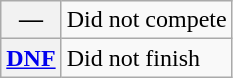<table class="wikitable">
<tr>
<th scope="row">—</th>
<td>Did not compete</td>
</tr>
<tr>
<th scope="row"><a href='#'>DNF</a></th>
<td>Did not finish</td>
</tr>
</table>
